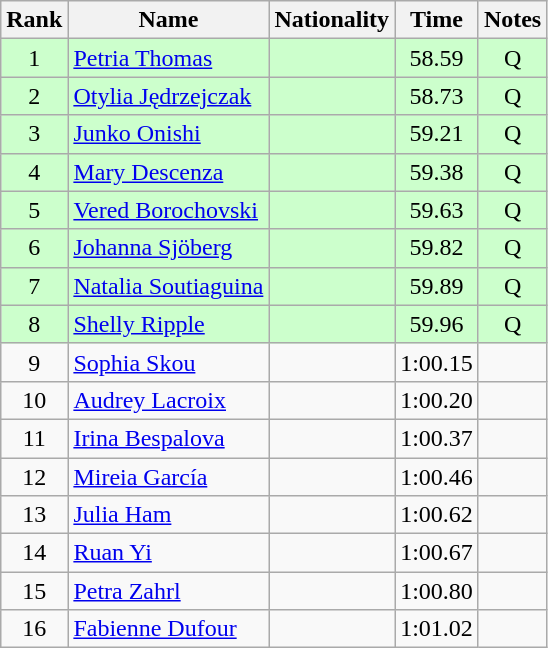<table class="wikitable sortable" style="text-align:center">
<tr>
<th>Rank</th>
<th>Name</th>
<th>Nationality</th>
<th>Time</th>
<th>Notes</th>
</tr>
<tr bgcolor=ccffcc>
<td>1</td>
<td align=left><a href='#'>Petria Thomas</a></td>
<td align=left></td>
<td>58.59</td>
<td>Q</td>
</tr>
<tr bgcolor=ccffcc>
<td>2</td>
<td align=left><a href='#'>Otylia Jędrzejczak</a></td>
<td align=left></td>
<td>58.73</td>
<td>Q</td>
</tr>
<tr bgcolor=ccffcc>
<td>3</td>
<td align=left><a href='#'>Junko Onishi</a></td>
<td align=left></td>
<td>59.21</td>
<td>Q</td>
</tr>
<tr bgcolor=ccffcc>
<td>4</td>
<td align=left><a href='#'>Mary Descenza</a></td>
<td align=left></td>
<td>59.38</td>
<td>Q</td>
</tr>
<tr bgcolor=ccffcc>
<td>5</td>
<td align=left><a href='#'>Vered Borochovski</a></td>
<td align=left></td>
<td>59.63</td>
<td>Q</td>
</tr>
<tr bgcolor=ccffcc>
<td>6</td>
<td align=left><a href='#'>Johanna Sjöberg</a></td>
<td align=left></td>
<td>59.82</td>
<td>Q</td>
</tr>
<tr bgcolor=ccffcc>
<td>7</td>
<td align=left><a href='#'>Natalia Soutiaguina</a></td>
<td align=left></td>
<td>59.89</td>
<td>Q</td>
</tr>
<tr bgcolor=ccffcc>
<td>8</td>
<td align=left><a href='#'>Shelly Ripple</a></td>
<td align=left></td>
<td>59.96</td>
<td>Q</td>
</tr>
<tr>
<td>9</td>
<td align=left><a href='#'>Sophia Skou</a></td>
<td align=left></td>
<td>1:00.15</td>
<td></td>
</tr>
<tr>
<td>10</td>
<td align=left><a href='#'>Audrey Lacroix</a></td>
<td align=left></td>
<td>1:00.20</td>
<td></td>
</tr>
<tr>
<td>11</td>
<td align=left><a href='#'>Irina Bespalova</a></td>
<td align=left></td>
<td>1:00.37</td>
<td></td>
</tr>
<tr>
<td>12</td>
<td align=left><a href='#'>Mireia García</a></td>
<td align=left></td>
<td>1:00.46</td>
<td></td>
</tr>
<tr>
<td>13</td>
<td align=left><a href='#'>Julia Ham</a></td>
<td align=left></td>
<td>1:00.62</td>
<td></td>
</tr>
<tr>
<td>14</td>
<td align=left><a href='#'>Ruan Yi</a></td>
<td align=left></td>
<td>1:00.67</td>
<td></td>
</tr>
<tr>
<td>15</td>
<td align=left><a href='#'>Petra Zahrl</a></td>
<td align=left></td>
<td>1:00.80</td>
<td></td>
</tr>
<tr>
<td>16</td>
<td align=left><a href='#'>Fabienne Dufour</a></td>
<td align=left></td>
<td>1:01.02</td>
<td></td>
</tr>
</table>
